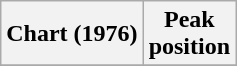<table class="wikitable">
<tr>
<th>Chart (1976)</th>
<th>Peak<br>position</th>
</tr>
<tr>
</tr>
</table>
